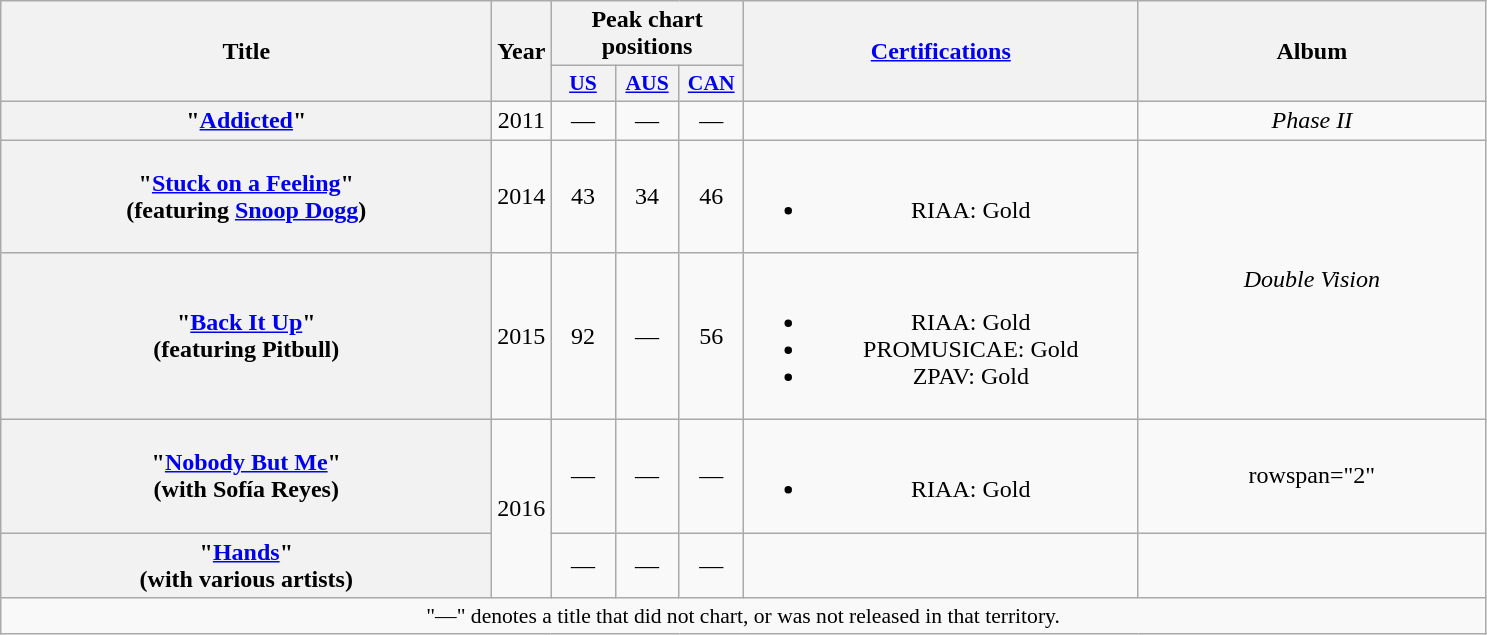<table class="wikitable plainrowheaders" style="text-align:center;">
<tr>
<th scope="col" rowspan="2" style="width:20em;">Title</th>
<th scope="col" rowspan="2" style="width:2em;">Year</th>
<th scope="col" colspan="3">Peak chart positions</th>
<th scope="col" rowspan="2" style="width:16em;"><a href='#'>Certifications</a></th>
<th scope="col" rowspan="2" style="width:14em;">Album</th>
</tr>
<tr>
<th scope="col" style="width:2.5em;font-size:90%;"><a href='#'>US</a><br></th>
<th scope="col" style="width:2.5em;font-size:90%;"><a href='#'>AUS</a><br></th>
<th scope="col" style="width:2.5em;font-size:90%;"><a href='#'>CAN</a><br></th>
</tr>
<tr>
<th scope="row">"<a href='#'>Addicted</a>"</th>
<td>2011</td>
<td>—</td>
<td>—</td>
<td>—</td>
<td></td>
<td><em>Phase II</em></td>
</tr>
<tr>
<th scope="row">"<a href='#'>Stuck on a Feeling</a>" <span><br>(featuring <a href='#'>Snoop Dogg</a>)</span></th>
<td>2014</td>
<td>43</td>
<td>34</td>
<td>46</td>
<td><br><ul><li>RIAA: Gold</li></ul></td>
<td rowspan="2"><em>Double Vision</em></td>
</tr>
<tr>
<th scope="row">"<a href='#'>Back It Up</a>" <span><br>(featuring Pitbull)</span></th>
<td>2015</td>
<td>92</td>
<td>—</td>
<td>56</td>
<td><br><ul><li>RIAA: Gold</li><li>PROMUSICAE: Gold</li><li>ZPAV: Gold</li></ul></td>
</tr>
<tr>
<th scope="row">"<a href='#'>Nobody But Me</a>" <span><br>(with Sofía Reyes)</span></th>
<td rowspan="2">2016</td>
<td>—</td>
<td>—</td>
<td>—</td>
<td><br><ul><li>RIAA: Gold</li></ul></td>
<td>rowspan="2" </td>
</tr>
<tr>
<th scope="row">"<a href='#'>Hands</a>" <span><br>(with various artists)</span></th>
<td>—</td>
<td>—</td>
<td>—</td>
<td></td>
</tr>
<tr>
<td colspan="15" style="font-size:90%">"—" denotes a title that did not chart, or was not released in that territory.</td>
</tr>
</table>
